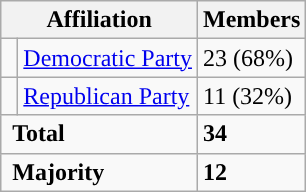<table class="wikitable">
<tr>
<th colspan="2">Affiliation</th>
<th>Members</th>
</tr>
<tr>
<td style="background-color:"> </td>
<td><a href='#'>Democratic Party</a></td>
<td>23 (68%)</td>
</tr>
<tr>
<td style="background-color:"> </td>
<td><a href='#'>Republican Party</a></td>
<td>11 (32%)</td>
</tr>
<tr>
<td colspan="2" rowspan="1"> <strong>Total</strong><br></td>
<td><strong>34</strong></td>
</tr>
<tr>
<td colspan="2" rowspan="1"> <strong>Majority</strong><br></td>
<td><strong>12</strong></td>
</tr>
</table>
